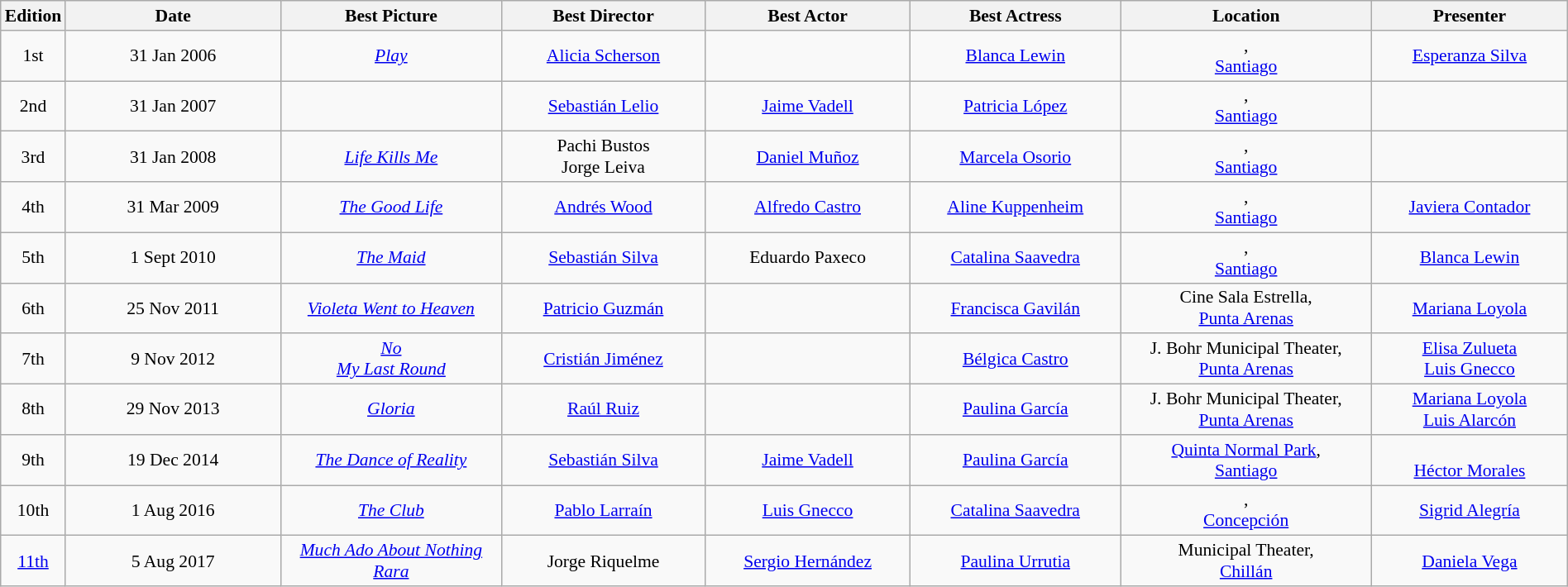<table class="wikitable" style="margin:0 auto; font-size: 90%; text-align: center">
<tr>
<th style="width:25px;">Edition</th>
<th style="width:225px;">Date</th>
<th style="width:225px;">Best Picture</th>
<th style="width:200px;">Best Director</th>
<th style="width:200px;">Best Actor</th>
<th style="width:200px;">Best Actress</th>
<th style="width:250px;">Location</th>
<th style="width:190px;">Presenter</th>
</tr>
<tr>
<td>1st</td>
<td>31 Jan 2006</td>
<td><em><a href='#'>Play</a></em></td>
<td><a href='#'>Alicia Scherson</a></td>
<td></td>
<td><a href='#'>Blanca Lewin</a></td>
<td>,<br><a href='#'>Santiago</a></td>
<td><a href='#'>Esperanza Silva</a></td>
</tr>
<tr>
<td>2nd</td>
<td>31 Jan 2007</td>
<td><em></em></td>
<td><a href='#'>Sebastián Lelio</a></td>
<td><a href='#'>Jaime Vadell</a></td>
<td><a href='#'>Patricia López</a></td>
<td>,<br><a href='#'>Santiago</a></td>
<td></td>
</tr>
<tr>
<td>3rd</td>
<td>31 Jan 2008</td>
<td><em><a href='#'>Life Kills Me</a></em></td>
<td>Pachi Bustos<br>Jorge Leiva</td>
<td><a href='#'>Daniel Muñoz</a></td>
<td><a href='#'>Marcela Osorio</a></td>
<td>,<br><a href='#'>Santiago</a></td>
<td></td>
</tr>
<tr>
<td>4th</td>
<td>31 Mar 2009</td>
<td><em><a href='#'>The Good Life</a></em></td>
<td><a href='#'>Andrés Wood</a></td>
<td><a href='#'>Alfredo Castro</a></td>
<td><a href='#'>Aline Kuppenheim</a></td>
<td>,<br><a href='#'>Santiago</a></td>
<td><a href='#'>Javiera Contador</a></td>
</tr>
<tr>
<td>5th</td>
<td>1 Sept 2010</td>
<td><em><a href='#'>The Maid</a></em></td>
<td><a href='#'>Sebastián Silva</a></td>
<td>Eduardo Paxeco</td>
<td><a href='#'>Catalina Saavedra</a></td>
<td>,<br><a href='#'>Santiago</a></td>
<td><a href='#'>Blanca Lewin</a></td>
</tr>
<tr>
<td>6th</td>
<td>25 Nov 2011</td>
<td><em><a href='#'>Violeta Went to Heaven</a></em></td>
<td><a href='#'>Patricio Guzmán</a></td>
<td></td>
<td><a href='#'>Francisca Gavilán</a></td>
<td>Cine Sala Estrella,<br><a href='#'>Punta Arenas</a></td>
<td><a href='#'>Mariana Loyola</a></td>
</tr>
<tr>
<td>7th</td>
<td>9 Nov 2012</td>
<td><em><a href='#'>No</a></em><br><em><a href='#'>My Last Round</a></em></td>
<td><a href='#'>Cristián Jiménez</a></td>
<td></td>
<td><a href='#'>Bélgica Castro</a></td>
<td>J. Bohr Municipal Theater,<br><a href='#'>Punta Arenas</a></td>
<td><a href='#'>Elisa Zulueta</a><br><a href='#'>Luis Gnecco</a></td>
</tr>
<tr>
<td>8th</td>
<td>29 Nov 2013</td>
<td><em><a href='#'>Gloria</a></em></td>
<td><a href='#'>Raúl Ruiz</a></td>
<td></td>
<td><a href='#'>Paulina García</a></td>
<td>J. Bohr Municipal Theater,<br><a href='#'>Punta Arenas</a></td>
<td><a href='#'>Mariana Loyola</a><br><a href='#'>Luis Alarcón</a></td>
</tr>
<tr>
<td>9th</td>
<td>19 Dec 2014</td>
<td><em><a href='#'>The Dance of Reality</a></em></td>
<td><a href='#'>Sebastián Silva</a></td>
<td><a href='#'>Jaime Vadell</a></td>
<td><a href='#'>Paulina García</a></td>
<td><a href='#'>Quinta Normal Park</a>,<br><a href='#'>Santiago</a></td>
<td><br><a href='#'>Héctor Morales</a></td>
</tr>
<tr>
<td>10th</td>
<td>1 Aug 2016</td>
<td><em><a href='#'>The Club</a></em></td>
<td><a href='#'>Pablo Larraín</a></td>
<td><a href='#'>Luis Gnecco</a></td>
<td><a href='#'>Catalina Saavedra</a></td>
<td>,<br><a href='#'>Concepción</a></td>
<td><a href='#'>Sigrid Alegría</a><br></td>
</tr>
<tr>
<td><a href='#'>11th</a></td>
<td>5 Aug 2017</td>
<td><em><a href='#'>Much Ado About Nothing</a></em><br><em><a href='#'>Rara</a></em></td>
<td>Jorge Riquelme</td>
<td><a href='#'>Sergio Hernández</a></td>
<td><a href='#'>Paulina Urrutia</a></td>
<td>Municipal Theater,<br><a href='#'>Chillán</a></td>
<td><a href='#'>Daniela Vega</a><br></td>
</tr>
</table>
